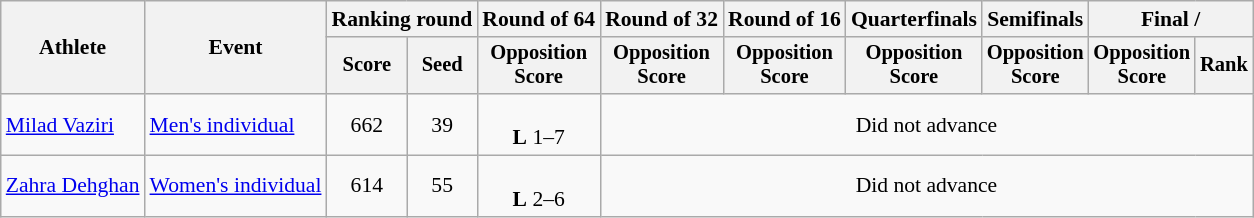<table class="wikitable" style="font-size:90%">
<tr>
<th rowspan="2">Athlete</th>
<th rowspan="2">Event</th>
<th colspan="2">Ranking round</th>
<th>Round of 64</th>
<th>Round of 32</th>
<th>Round of 16</th>
<th>Quarterfinals</th>
<th>Semifinals</th>
<th colspan="2">Final / </th>
</tr>
<tr style="font-size:95%">
<th>Score</th>
<th>Seed</th>
<th>Opposition<br>Score</th>
<th>Opposition<br>Score</th>
<th>Opposition<br>Score</th>
<th>Opposition<br>Score</th>
<th>Opposition<br>Score</th>
<th>Opposition<br>Score</th>
<th>Rank</th>
</tr>
<tr align=center>
<td align=left><a href='#'>Milad Vaziri</a></td>
<td align=left><a href='#'>Men's individual</a></td>
<td>662</td>
<td>39</td>
<td><br><strong>L</strong> 1–7</td>
<td colspan=6 align=center>Did not advance</td>
</tr>
<tr align=center>
<td align=left><a href='#'>Zahra Dehghan</a></td>
<td align=left><a href='#'>Women's individual</a></td>
<td>614</td>
<td>55</td>
<td><br><strong>L</strong> 2–6</td>
<td colspan=6 align=center>Did not advance</td>
</tr>
</table>
